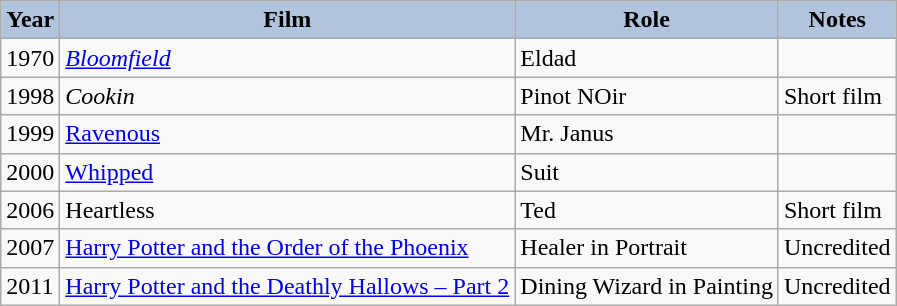<table class="wikitable" style="font-size:100%;">
<tr align="center">
<th style="background:#B0C4DE;">Year</th>
<th style="background:#B0C4DE;">Film</th>
<th style="background:#B0C4DE;">Role</th>
<th style="background:#B0C4DE;">Notes</th>
</tr>
<tr>
<td>1970</td>
<td><em><a href='#'>Bloomfield</a></em></td>
<td>Eldad</td>
<td></td>
</tr>
<tr>
<td>1998</td>
<td><em>Cookin<strong></td>
<td>Pinot NOir</td>
<td>Short film</td>
</tr>
<tr>
<td>1999</td>
<td></em><a href='#'>Ravenous</a><em></td>
<td>Mr. Janus</td>
<td></td>
</tr>
<tr>
<td>2000</td>
<td></em><a href='#'>Whipped</a><em></td>
<td>Suit</td>
<td></td>
</tr>
<tr>
<td>2006</td>
<td></em>Heartless<em></td>
<td>Ted</td>
<td>Short film</td>
</tr>
<tr>
<td>2007</td>
<td></em><a href='#'>Harry Potter and the Order of the Phoenix</a><em></td>
<td>Healer in Portrait</td>
<td>Uncredited</td>
</tr>
<tr>
<td>2011</td>
<td></em><a href='#'>Harry Potter and the Deathly Hallows – Part 2</a><em></td>
<td>Dining Wizard in Painting</td>
<td>Uncredited</td>
</tr>
</table>
